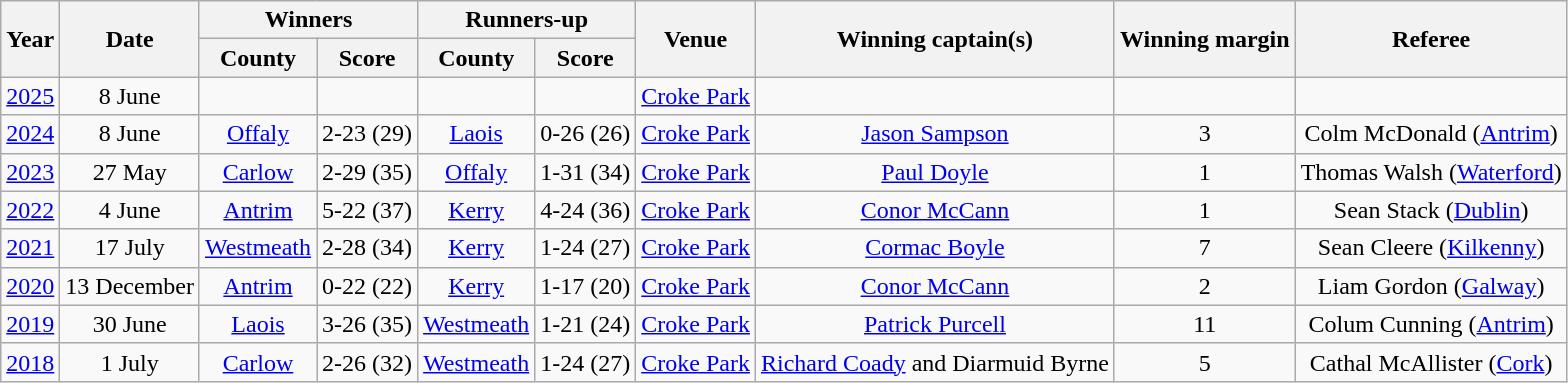<table class="sortable wikitable plainrowheaders" style="text-align:center;">
<tr>
<th rowspan="2">Year</th>
<th rowspan="2">Date</th>
<th colspan="2">Winners</th>
<th colspan="2">Runners-up</th>
<th rowspan="2">Venue</th>
<th rowspan="2">Winning captain(s)</th>
<th rowspan="2">Winning margin</th>
<th rowspan="2">Referee</th>
</tr>
<tr style="background:#efefef">
<th>County</th>
<th>Score</th>
<th>County</th>
<th>Score</th>
</tr>
<tr>
<td><a href='#'>2025</a></td>
<td>8 June</td>
<td></td>
<td></td>
<td></td>
<td></td>
<td><a href='#'>Croke Park</a></td>
<td></td>
<td></td>
<td></td>
</tr>
<tr>
<td><a href='#'>2024</a></td>
<td>8 June</td>
<td><a href='#'>Offaly</a></td>
<td>2-23 (29)</td>
<td><a href='#'>Laois</a></td>
<td>0-26 (26)</td>
<td><a href='#'>Croke Park</a></td>
<td><a href='#'>Jason Sampson</a></td>
<td>3</td>
<td>Colm McDonald (<a href='#'>Antrim</a>)</td>
</tr>
<tr>
<td><a href='#'>2023</a></td>
<td>27 May</td>
<td><a href='#'>Carlow</a></td>
<td>2-29 (35)</td>
<td><a href='#'>Offaly</a></td>
<td>1-31 (34)</td>
<td><a href='#'>Croke Park</a></td>
<td><a href='#'>Paul Doyle</a></td>
<td>1</td>
<td>Thomas Walsh (<a href='#'>Waterford</a>)</td>
</tr>
<tr>
<td><a href='#'>2022</a></td>
<td>4 June</td>
<td><a href='#'>Antrim</a></td>
<td>5-22 (37)</td>
<td><a href='#'>Kerry</a></td>
<td>4-24 (36)</td>
<td><a href='#'>Croke Park</a></td>
<td><a href='#'>Conor McCann</a></td>
<td>1</td>
<td>Sean Stack (<a href='#'>Dublin</a>)</td>
</tr>
<tr>
<td><a href='#'>2021</a></td>
<td>17 July</td>
<td><a href='#'>Westmeath</a></td>
<td>2-28 (34)</td>
<td><a href='#'>Kerry</a></td>
<td>1-24 (27)</td>
<td><a href='#'>Croke Park</a></td>
<td><a href='#'>Cormac Boyle</a></td>
<td>7</td>
<td>Sean Cleere (<a href='#'>Kilkenny</a>)</td>
</tr>
<tr>
<td><a href='#'>2020</a></td>
<td>13 December</td>
<td><a href='#'>Antrim</a></td>
<td>0-22 (22)</td>
<td><a href='#'>Kerry</a></td>
<td>1-17 (20)</td>
<td><a href='#'>Croke Park</a></td>
<td><a href='#'>Conor McCann</a></td>
<td>2</td>
<td>Liam Gordon (<a href='#'>Galway</a>)</td>
</tr>
<tr>
<td><a href='#'>2019</a></td>
<td>30 June</td>
<td><a href='#'>Laois</a></td>
<td>3-26 (35)</td>
<td><a href='#'>Westmeath</a></td>
<td>1-21 (24)</td>
<td><a href='#'>Croke Park</a></td>
<td><a href='#'>Patrick Purcell</a></td>
<td>11</td>
<td>Colum Cunning (<a href='#'>Antrim</a>)</td>
</tr>
<tr>
<td><a href='#'>2018</a></td>
<td>1 July</td>
<td><a href='#'>Carlow</a></td>
<td>2-26 (32)</td>
<td><a href='#'>Westmeath</a></td>
<td>1-24 (27)</td>
<td><a href='#'>Croke Park</a></td>
<td><a href='#'>Richard Coady</a> and Diarmuid Byrne</td>
<td>5</td>
<td>Cathal McAllister (<a href='#'>Cork</a>)</td>
</tr>
</table>
